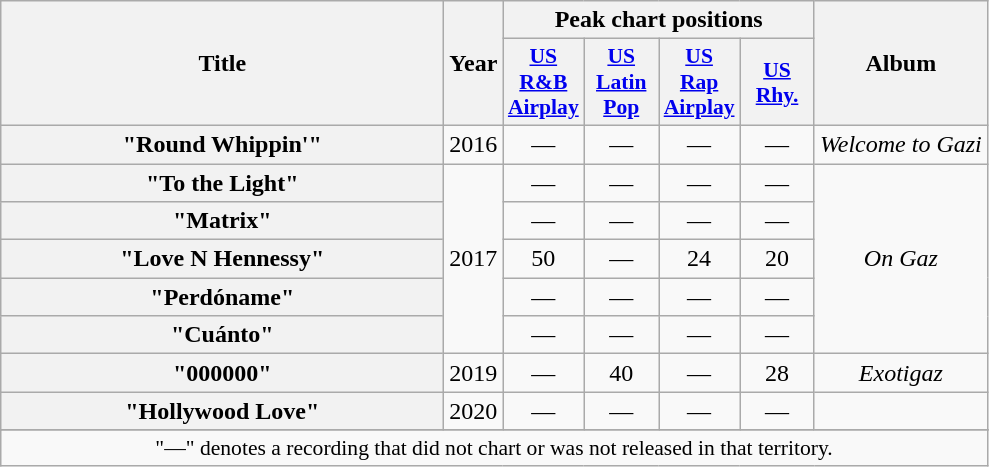<table class="wikitable plainrowheaders" style="text-align:center;">
<tr>
<th scope="col" rowspan="2" style="width:18em;">Title</th>
<th scope="col" rowspan="2" style="width:1em;">Year</th>
<th scope="col" colspan="4">Peak chart positions</th>
<th scope="col" rowspan="2">Album</th>
</tr>
<tr>
<th scope="col" style="width:3em;font-size:90%;"><a href='#'>US<br>R&B<br>Airplay</a><br></th>
<th scope="col" style="width:3em;font-size:90%;"><a href='#'>US<br>Latin<br>Pop</a><br></th>
<th scope="col" style="width:3em;font-size:90%;"><a href='#'>US<br>Rap<br>Airplay</a><br></th>
<th scope="col" style="width:3em;font-size:90%;"><a href='#'>US<br>Rhy.</a><br></th>
</tr>
<tr>
<th scope="row">"Round Whippin'"</th>
<td>2016</td>
<td>—</td>
<td>—</td>
<td>—</td>
<td>—</td>
<td><em>Welcome to Gazi</em></td>
</tr>
<tr>
<th scope="row">"To the Light"</th>
<td rowspan="5">2017</td>
<td>—</td>
<td>—</td>
<td>—</td>
<td>—</td>
<td rowspan="5"><em>On Gaz</em></td>
</tr>
<tr>
<th scope="row">"Matrix"</th>
<td>—</td>
<td>—</td>
<td>—</td>
<td>—</td>
</tr>
<tr>
<th scope="row">"Love N Hennessy"<br></th>
<td>50</td>
<td>—</td>
<td>24</td>
<td>20</td>
</tr>
<tr>
<th scope="row">"Perdóname"</th>
<td>—</td>
<td>—</td>
<td>—</td>
<td>—</td>
</tr>
<tr>
<th scope="row">"Cuánto"<br></th>
<td>—</td>
<td>—</td>
<td>—</td>
<td>—</td>
</tr>
<tr>
<th scope="row">"000000"</th>
<td>2019</td>
<td>—</td>
<td>40</td>
<td>—</td>
<td>28</td>
<td><em>Exotigaz</em></td>
</tr>
<tr>
<th scope="row">"Hollywood Love"<br></th>
<td>2020</td>
<td>—</td>
<td>—</td>
<td>—</td>
<td>—</td>
<td></td>
</tr>
<tr>
</tr>
<tr>
<td colspan="14" style="font-size:90%">"—" denotes a recording that did not chart or was not released in that territory.</td>
</tr>
</table>
